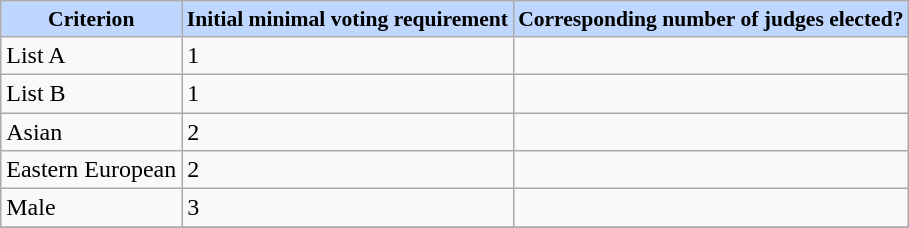<table class="wikitable col2center">
<tr bgcolor=#BFD7FF align="center" style="font-size:90%;">
<td><strong>Criterion</strong></td>
<td><strong>Initial minimal voting requirement</strong></td>
<td><strong>Corresponding number of judges elected?</strong></td>
</tr>
<tr>
<td>List A</td>
<td>1</td>
<td></td>
</tr>
<tr>
<td>List B</td>
<td>1</td>
<td></td>
</tr>
<tr>
<td>Asian</td>
<td>2</td>
<td></td>
</tr>
<tr>
<td>Eastern European</td>
<td>2</td>
<td></td>
</tr>
<tr>
<td>Male</td>
<td>3</td>
<td></td>
</tr>
<tr>
</tr>
</table>
